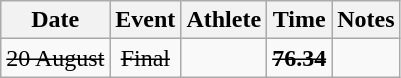<table class=wikitable style=text-align:center>
<tr>
<th>Date</th>
<th>Event</th>
<th>Athlete</th>
<th>Time</th>
<th>Notes</th>
</tr>
<tr>
<td><s>20 August</s></td>
<td><s>Final</s></td>
<td align=left><s></s></td>
<td><s><strong>76.34</strong></s></td>
<td><s></s></td>
</tr>
</table>
